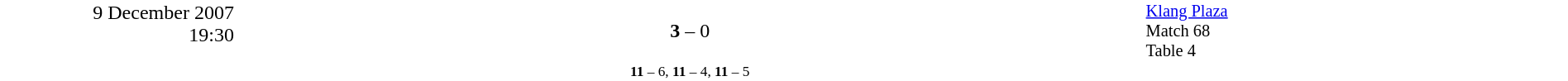<table style="width:100%; background:#ffffff;" cellspacing="0">
<tr>
<td rowspan="2" width="15%" style="text-align:right; vertical-align:top;">9 December 2007<br>19:30<br></td>
<td width="25%" style="text-align:right"><strong></strong></td>
<td width="8%" style="text-align:center"><strong>3</strong> – 0</td>
<td width="25%"></td>
<td width="27%" style="font-size:85%; vertical-align:top;"><a href='#'>Klang Plaza</a><br>Match 68<br>Table 4</td>
</tr>
<tr width="58%" style="font-size:85%;vertical-align:top;"|>
<td colspan="3" style="font-size:85%; text-align:center; vertical-align:top;"><strong>11</strong> – 6, <strong>11</strong> – 4, <strong>11</strong> – 5</td>
</tr>
</table>
